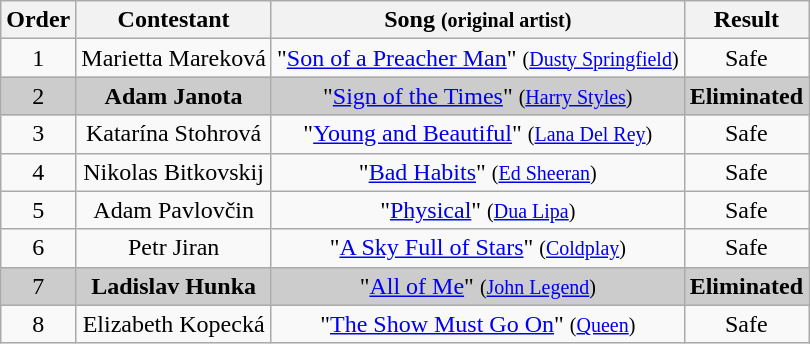<table class="wikitable plainrowheaders" style="text-align:center;">
<tr>
<th scope="col">Order</th>
<th scope="col">Contestant</th>
<th scope="col">Song <small>(original artist)</small></th>
<th scope="col">Result</th>
</tr>
<tr>
<td>1</td>
<td>Marietta Mareková</td>
<td>"<a href='#'>Son of a Preacher Man</a>" <small>(<a href='#'>Dusty Springfield</a>)</small></td>
<td>Safe</td>
</tr>
<tr style="background:#ccc;">
<td>2</td>
<td><strong>Adam Janota</strong></td>
<td>"<a href='#'>Sign of the Times</a>" <small>(<a href='#'>Harry Styles</a>)</small></td>
<td><strong>Eliminated</strong></td>
</tr>
<tr>
<td>3</td>
<td>Katarína Stohrová</td>
<td>"<a href='#'>Young and Beautiful</a>" <small>(<a href='#'>Lana Del Rey</a>)</small></td>
<td>Safe</td>
</tr>
<tr>
<td>4</td>
<td>Nikolas Bitkovskij</td>
<td>"<a href='#'>Bad Habits</a>" <small>(<a href='#'>Ed Sheeran</a>)</small></td>
<td>Safe</td>
</tr>
<tr>
<td>5</td>
<td>Adam Pavlovčin</td>
<td>"<a href='#'>Physical</a>" <small>(<a href='#'>Dua Lipa</a>)</small></td>
<td>Safe</td>
</tr>
<tr>
<td>6</td>
<td>Petr Jiran</td>
<td>"<a href='#'>A Sky Full of Stars</a>" <small>(<a href='#'>Coldplay</a>)</small></td>
<td>Safe</td>
</tr>
<tr style="background:#ccc;">
<td>7</td>
<td><strong>Ladislav Hunka</strong></td>
<td>"<a href='#'>All of Me</a>" <small>(<a href='#'>John Legend</a>)</small></td>
<td><strong>Eliminated</strong></td>
</tr>
<tr>
<td>8</td>
<td>Elizabeth Kopecká</td>
<td>"<a href='#'>The Show Must Go On</a>" <small>(<a href='#'>Queen</a>)</small></td>
<td>Safe</td>
</tr>
</table>
